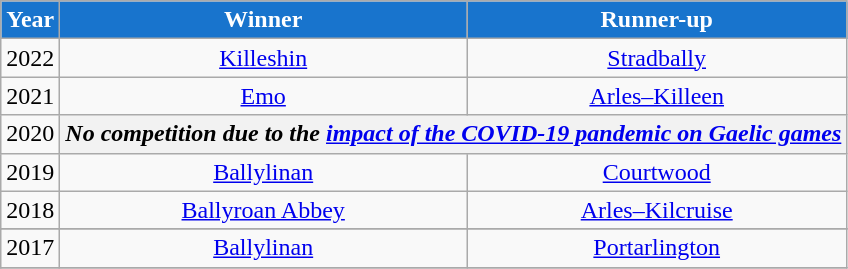<table class="wikitable" style="text-align:center;">
<tr>
<th style="background:#1874CD;color:white">Year</th>
<th style="background:#1874CD;color:white">Winner</th>
<th style="background:#1874CD;color:white">Runner-up</th>
</tr>
<tr>
<td>2022</td>
<td><a href='#'>Killeshin</a></td>
<td><a href='#'>Stradbally</a></td>
</tr>
<tr>
<td>2021</td>
<td><a href='#'>Emo</a></td>
<td><a href='#'>Arles–Killeen</a></td>
</tr>
<tr>
<td>2020</td>
<th colspan=2 align=center><em>No competition due to the <a href='#'>impact of the COVID-19 pandemic on Gaelic games</a></em></th>
</tr>
<tr>
<td>2019</td>
<td><a href='#'>Ballylinan</a></td>
<td><a href='#'>Courtwood</a></td>
</tr>
<tr>
<td>2018</td>
<td><a href='#'>Ballyroan Abbey</a></td>
<td><a href='#'>Arles–Kilcruise</a></td>
</tr>
<tr>
</tr>
<tr>
<td>2017</td>
<td><a href='#'>Ballylinan</a></td>
<td><a href='#'>Portarlington</a></td>
</tr>
<tr>
</tr>
</table>
